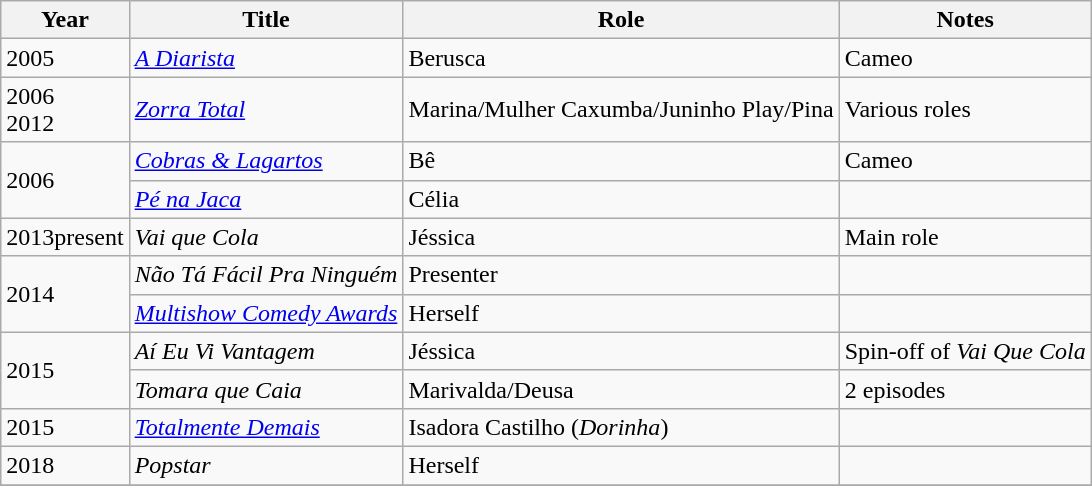<table class="wikitable">
<tr>
<th>Year</th>
<th>Title</th>
<th>Role</th>
<th>Notes</th>
</tr>
<tr>
<td>2005</td>
<td><em><a href='#'>A Diarista</a></em></td>
<td>Berusca</td>
<td>Cameo</td>
</tr>
<tr>
<td>2006<br>2012</td>
<td><em><a href='#'>Zorra Total</a></em></td>
<td>Marina/Mulher Caxumba/Juninho Play/Pina</td>
<td>Various roles</td>
</tr>
<tr>
<td rowspan=2>2006</td>
<td><em><a href='#'>Cobras & Lagartos</a></em></td>
<td>Bê</td>
<td>Cameo</td>
</tr>
<tr>
<td><em><a href='#'>Pé na Jaca</a></em></td>
<td>Célia</td>
<td></td>
</tr>
<tr>
<td>2013present</td>
<td><em>Vai que Cola</em></td>
<td>Jéssica</td>
<td>Main role</td>
</tr>
<tr>
<td rowspan=2>2014</td>
<td><em>Não Tá Fácil Pra Ninguém</em></td>
<td>Presenter</td>
<td></td>
</tr>
<tr>
<td><em><a href='#'> Multishow Comedy Awards</a></em></td>
<td>Herself</td>
<td></td>
</tr>
<tr>
<td rowspan=2>2015</td>
<td><em>Aí Eu Vi Vantagem</em></td>
<td>Jéssica</td>
<td>Spin-off of <em>Vai Que Cola</em> </td>
</tr>
<tr>
<td><em>Tomara que Caia</em></td>
<td>Marivalda/Deusa</td>
<td>2 episodes</td>
</tr>
<tr>
<td>2015</td>
<td><em><a href='#'>Totalmente Demais</a></em></td>
<td>Isadora Castilho (<em>Dorinha</em>)</td>
<td></td>
</tr>
<tr>
<td>2018</td>
<td><em>Popstar</em></td>
<td>Herself</td>
<td></td>
</tr>
<tr>
</tr>
</table>
